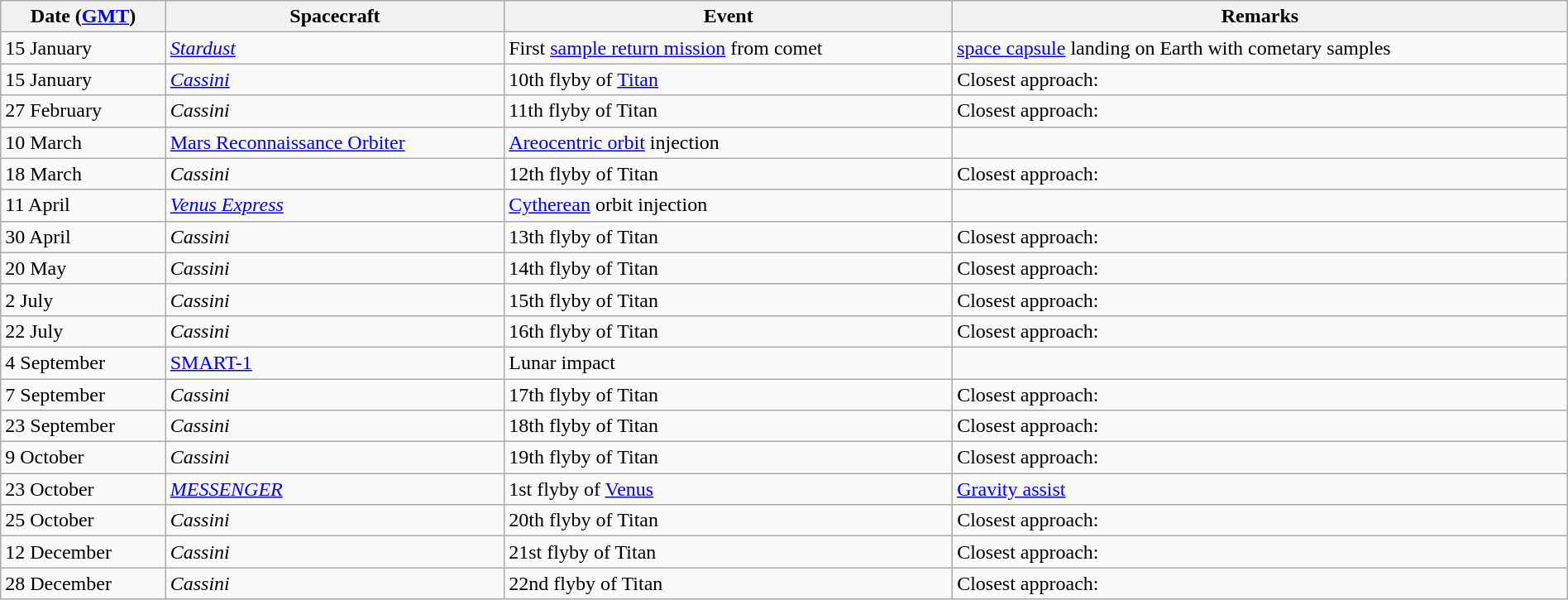<table class="wikitable" style="width:100%;">
<tr>
<th>Date (<a href='#'>GMT</a>)</th>
<th>Spacecraft</th>
<th>Event</th>
<th>Remarks</th>
</tr>
<tr>
<td>15 January</td>
<td><em><a href='#'>Stardust</a></em></td>
<td>First <a href='#'>sample return mission</a> from comet</td>
<td><a href='#'>space capsule</a> landing on Earth with cometary samples</td>
</tr>
<tr>
<td>15 January</td>
<td><em><a href='#'>Cassini</a></em></td>
<td>10th flyby of <a href='#'>Titan</a></td>
<td>Closest approach: </td>
</tr>
<tr>
<td>27 February</td>
<td><em>Cassini</em></td>
<td>11th flyby of Titan</td>
<td>Closest approach: </td>
</tr>
<tr>
<td>10 March</td>
<td><a href='#'>Mars Reconnaissance Orbiter</a></td>
<td><a href='#'>Areocentric orbit</a> injection</td>
</tr>
<tr>
<td>18 March</td>
<td><em>Cassini</em></td>
<td>12th flyby of Titan</td>
<td>Closest approach: </td>
</tr>
<tr>
<td>11 April</td>
<td><em><a href='#'>Venus Express</a></em></td>
<td><a href='#'>Cytherean</a> orbit injection</td>
</tr>
<tr>
<td>30 April</td>
<td><em>Cassini</em></td>
<td>13th flyby of Titan</td>
<td>Closest approach: </td>
</tr>
<tr>
<td>20 May</td>
<td><em>Cassini</em></td>
<td>14th flyby of Titan</td>
<td>Closest approach: </td>
</tr>
<tr>
<td>2 July</td>
<td><em>Cassini</em></td>
<td>15th flyby of Titan</td>
<td>Closest approach: </td>
</tr>
<tr>
<td>22 July</td>
<td><em>Cassini</em></td>
<td>16th flyby of Titan</td>
<td>Closest approach: </td>
</tr>
<tr>
<td>4 September</td>
<td><a href='#'>SMART-1</a></td>
<td>Lunar impact</td>
</tr>
<tr>
<td>7 September</td>
<td><em>Cassini</em></td>
<td>17th flyby of Titan</td>
<td>Closest approach: </td>
</tr>
<tr>
<td>23 September</td>
<td><em>Cassini</em></td>
<td>18th flyby of Titan</td>
<td>Closest approach: </td>
</tr>
<tr>
<td>9 October</td>
<td><em>Cassini</em></td>
<td>19th flyby of Titan</td>
<td>Closest approach: </td>
</tr>
<tr>
<td>23 October</td>
<td><em><a href='#'>MESSENGER</a></em></td>
<td>1st flyby of <a href='#'>Venus</a></td>
<td><a href='#'>Gravity assist</a></td>
</tr>
<tr>
<td>25 October</td>
<td><em>Cassini</em></td>
<td>20th flyby of Titan</td>
<td>Closest approach: </td>
</tr>
<tr>
<td>12 December</td>
<td><em>Cassini</em></td>
<td>21st flyby of Titan</td>
<td>Closest approach: </td>
</tr>
<tr>
<td>28 December</td>
<td><em>Cassini</em></td>
<td>22nd flyby of Titan</td>
<td>Closest approach: </td>
</tr>
</table>
